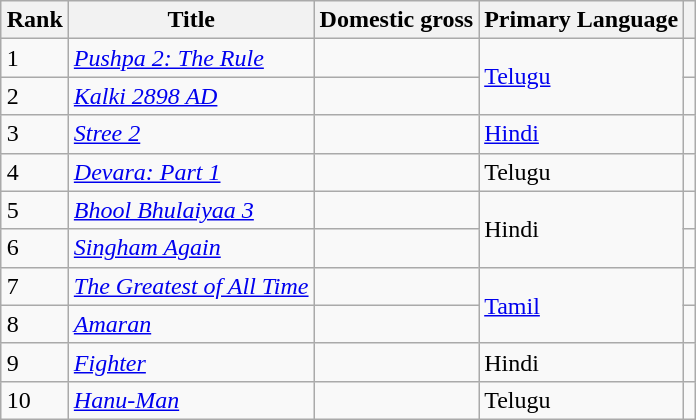<table class="wikitable sortable" style="margin:auto; margin:auto;">
<tr>
<th>Rank</th>
<th>Title</th>
<th>Domestic gross</th>
<th>Primary Language</th>
<th></th>
</tr>
<tr>
<td>1</td>
<td><em><a href='#'>Pushpa 2: The Rule</a></em></td>
<td></td>
<td rowspan=2><a href='#'>Telugu</a></td>
<td></td>
</tr>
<tr>
<td>2</td>
<td><em><a href='#'>Kalki 2898 AD</a></em></td>
<td></td>
<td></td>
</tr>
<tr>
<td>3</td>
<td><em><a href='#'>Stree 2</a></em></td>
<td></td>
<td><a href='#'>Hindi</a></td>
<td></td>
</tr>
<tr>
<td>4</td>
<td><em><a href='#'>Devara: Part 1</a></em></td>
<td></td>
<td>Telugu</td>
<td></td>
</tr>
<tr>
<td>5</td>
<td><em><a href='#'>Bhool Bhulaiyaa 3</a></em></td>
<td></td>
<td rowspan=2>Hindi</td>
<td></td>
</tr>
<tr>
<td>6</td>
<td><em><a href='#'>Singham Again</a></em></td>
<td></td>
<td></td>
</tr>
<tr>
<td>7</td>
<td><em><a href='#'>The Greatest of All Time</a></em></td>
<td></td>
<td rowspan=2><a href='#'>Tamil</a></td>
<td></td>
</tr>
<tr>
<td>8</td>
<td><em><a href='#'>Amaran</a></em></td>
<td></td>
<td></td>
</tr>
<tr>
<td>9</td>
<td><em><a href='#'>Fighter</a></em></td>
<td></td>
<td>Hindi</td>
<td></td>
</tr>
<tr>
<td>10</td>
<td><em><a href='#'>Hanu-Man</a></em></td>
<td></td>
<td>Telugu</td>
<td></td>
</tr>
</table>
